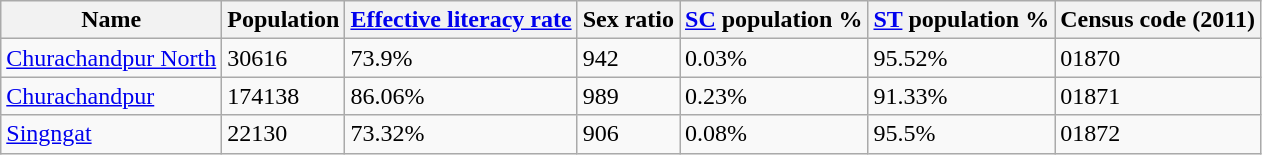<table class="wikitable sortable">
<tr>
<th>Name</th>
<th>Population</th>
<th><a href='#'>Effective literacy rate</a></th>
<th>Sex ratio</th>
<th><a href='#'>SC</a> population %</th>
<th><a href='#'>ST</a> population %</th>
<th>Census code (2011)</th>
</tr>
<tr>
<td><a href='#'>Churachandpur North</a></td>
<td>30616</td>
<td>73.9%</td>
<td>942</td>
<td>0.03%</td>
<td>95.52%</td>
<td>01870</td>
</tr>
<tr>
<td><a href='#'>Churachandpur</a></td>
<td>174138</td>
<td>86.06%</td>
<td>989</td>
<td>0.23%</td>
<td>91.33%</td>
<td>01871</td>
</tr>
<tr>
<td><a href='#'>Singngat</a></td>
<td>22130</td>
<td>73.32%</td>
<td>906</td>
<td>0.08%</td>
<td>95.5%</td>
<td>01872</td>
</tr>
</table>
